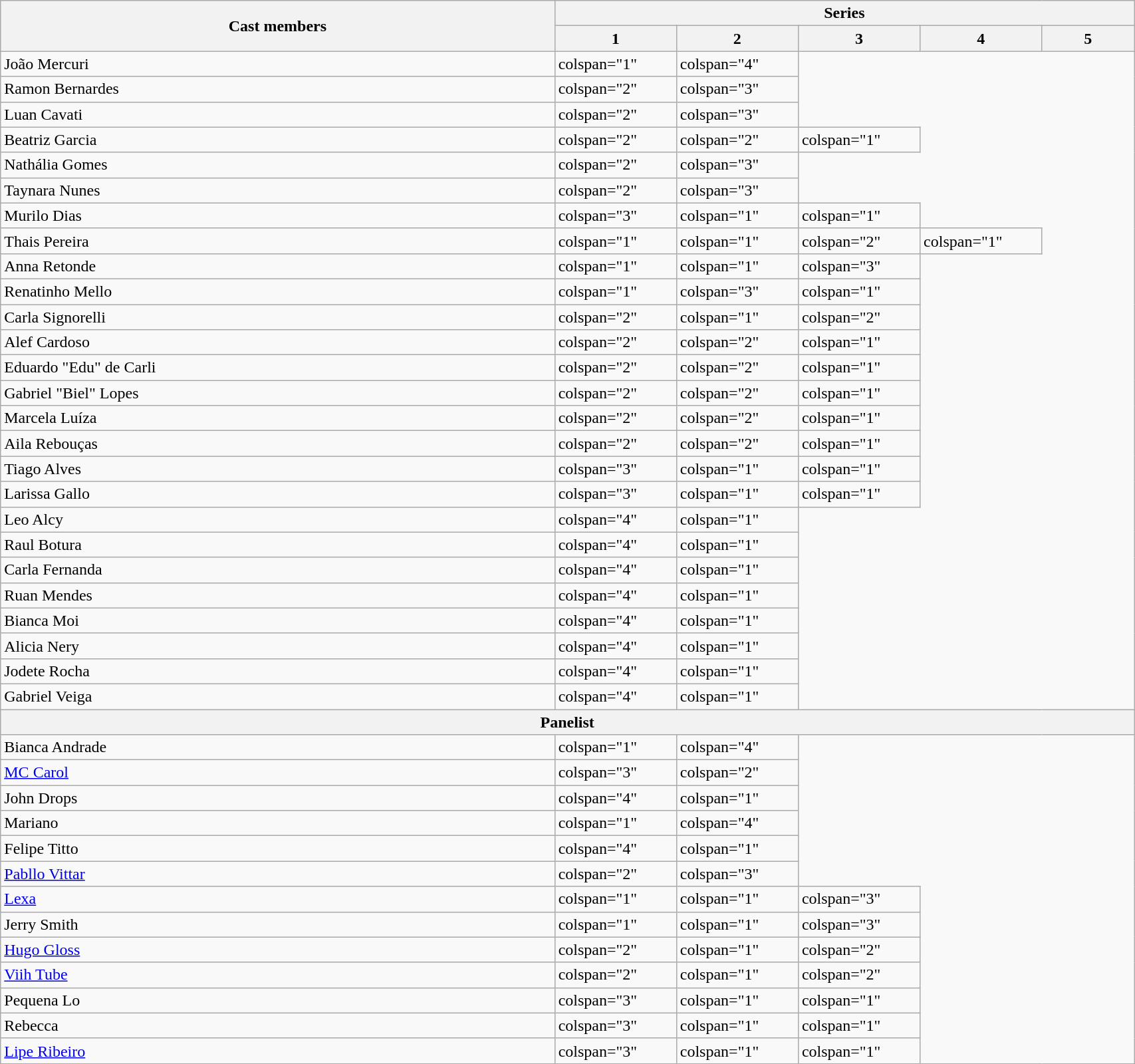<table class="wikitable plainrowheaders" style="width:90%;">
<tr>
<th scope="col" rowspan="2" style="width:30%;">Cast members</th>
<th colspan="5">Series</th>
</tr>
<tr>
<th scope="col" style="width:5%;">1</th>
<th scope="col" style="width:5%;">2</th>
<th scope="col" style="width:5%;">3</th>
<th scope="col" style="width:5%;">4</th>
<th scope="col" style="width:5%;">5</th>
</tr>
<tr>
<td>João Mercuri</td>
<td>colspan="1" </td>
<td>colspan="4" </td>
</tr>
<tr>
<td>Ramon Bernardes</td>
<td>colspan="2" </td>
<td>colspan="3" </td>
</tr>
<tr>
<td>Luan Cavati</td>
<td>colspan="2" </td>
<td>colspan="3" </td>
</tr>
<tr>
<td>Beatriz Garcia</td>
<td>colspan="2" </td>
<td>colspan="2" </td>
<td>colspan="1" </td>
</tr>
<tr>
<td>Nathália Gomes</td>
<td>colspan="2" </td>
<td>colspan="3" </td>
</tr>
<tr>
<td>Taynara Nunes</td>
<td>colspan="2" </td>
<td>colspan="3" </td>
</tr>
<tr>
<td>Murilo Dias</td>
<td>colspan="3" </td>
<td>colspan="1" </td>
<td>colspan="1" </td>
</tr>
<tr>
<td>Thais Pereira</td>
<td>colspan="1" </td>
<td>colspan="1" </td>
<td>colspan="2" </td>
<td>colspan="1" </td>
</tr>
<tr>
<td>Anna Retonde</td>
<td>colspan="1" </td>
<td>colspan="1" </td>
<td>colspan="3" </td>
</tr>
<tr>
<td>Renatinho Mello</td>
<td>colspan="1" </td>
<td>colspan="3" </td>
<td>colspan="1" </td>
</tr>
<tr>
<td>Carla Signorelli</td>
<td>colspan="2" </td>
<td>colspan="1" </td>
<td>colspan="2" </td>
</tr>
<tr>
<td>Alef Cardoso</td>
<td>colspan="2" </td>
<td>colspan="2" </td>
<td>colspan="1" </td>
</tr>
<tr>
<td>Eduardo "Edu" de Carli</td>
<td>colspan="2" </td>
<td>colspan="2" </td>
<td>colspan="1" </td>
</tr>
<tr>
<td>Gabriel "Biel" Lopes</td>
<td>colspan="2" </td>
<td>colspan="2" </td>
<td>colspan="1" </td>
</tr>
<tr>
<td>Marcela Luíza</td>
<td>colspan="2" </td>
<td>colspan="2" </td>
<td>colspan="1" </td>
</tr>
<tr>
<td>Aila Rebouças</td>
<td>colspan="2" </td>
<td>colspan="2" </td>
<td>colspan="1" </td>
</tr>
<tr>
<td>Tiago Alves</td>
<td>colspan="3" </td>
<td>colspan="1" </td>
<td>colspan="1" </td>
</tr>
<tr>
<td>Larissa Gallo</td>
<td>colspan="3" </td>
<td>colspan="1" </td>
<td>colspan="1" </td>
</tr>
<tr>
<td>Leo Alcy</td>
<td>colspan="4" </td>
<td>colspan="1" </td>
</tr>
<tr>
<td>Raul Botura</td>
<td>colspan="4" </td>
<td>colspan="1" </td>
</tr>
<tr>
<td>Carla Fernanda</td>
<td>colspan="4" </td>
<td>colspan="1" </td>
</tr>
<tr>
<td>Ruan Mendes</td>
<td>colspan="4" </td>
<td>colspan="1" </td>
</tr>
<tr>
<td>Bianca Moi</td>
<td>colspan="4" </td>
<td>colspan="1" </td>
</tr>
<tr>
<td>Alicia Nery</td>
<td>colspan="4" </td>
<td>colspan="1" </td>
</tr>
<tr>
<td>Jodete Rocha</td>
<td>colspan="4" </td>
<td>colspan="1" </td>
</tr>
<tr>
<td>Gabriel Veiga</td>
<td>colspan="4" </td>
<td>colspan="1" </td>
</tr>
<tr>
<th colspan="6">Panelist</th>
</tr>
<tr>
<td>Bianca Andrade</td>
<td>colspan="1" </td>
<td>colspan="4" </td>
</tr>
<tr>
<td><a href='#'>MC Carol</a></td>
<td>colspan="3" </td>
<td>colspan="2" </td>
</tr>
<tr>
<td>John Drops</td>
<td>colspan="4" </td>
<td>colspan="1" </td>
</tr>
<tr>
<td>Mariano</td>
<td>colspan="1" </td>
<td>colspan="4" </td>
</tr>
<tr>
<td>Felipe Titto</td>
<td>colspan="4" </td>
<td>colspan="1" </td>
</tr>
<tr>
<td><a href='#'>Pabllo Vittar</a></td>
<td>colspan="2" </td>
<td>colspan="3" </td>
</tr>
<tr>
<td><a href='#'>Lexa</a></td>
<td>colspan="1" </td>
<td>colspan="1" </td>
<td>colspan="3" </td>
</tr>
<tr>
<td>Jerry Smith</td>
<td>colspan="1" </td>
<td>colspan="1" </td>
<td>colspan="3" </td>
</tr>
<tr>
<td><a href='#'>Hugo Gloss</a></td>
<td>colspan="2" </td>
<td>colspan="1" </td>
<td>colspan="2" </td>
</tr>
<tr>
<td><a href='#'>Viih Tube</a></td>
<td>colspan="2" </td>
<td>colspan="1" </td>
<td>colspan="2" </td>
</tr>
<tr>
<td>Pequena Lo</td>
<td>colspan="3" </td>
<td>colspan="1" </td>
<td>colspan="1" </td>
</tr>
<tr>
<td>Rebecca</td>
<td>colspan="3" </td>
<td>colspan="1" </td>
<td>colspan="1" </td>
</tr>
<tr>
<td><a href='#'>Lipe Ribeiro</a></td>
<td>colspan="3" </td>
<td>colspan="1" </td>
<td>colspan="1" </td>
</tr>
</table>
